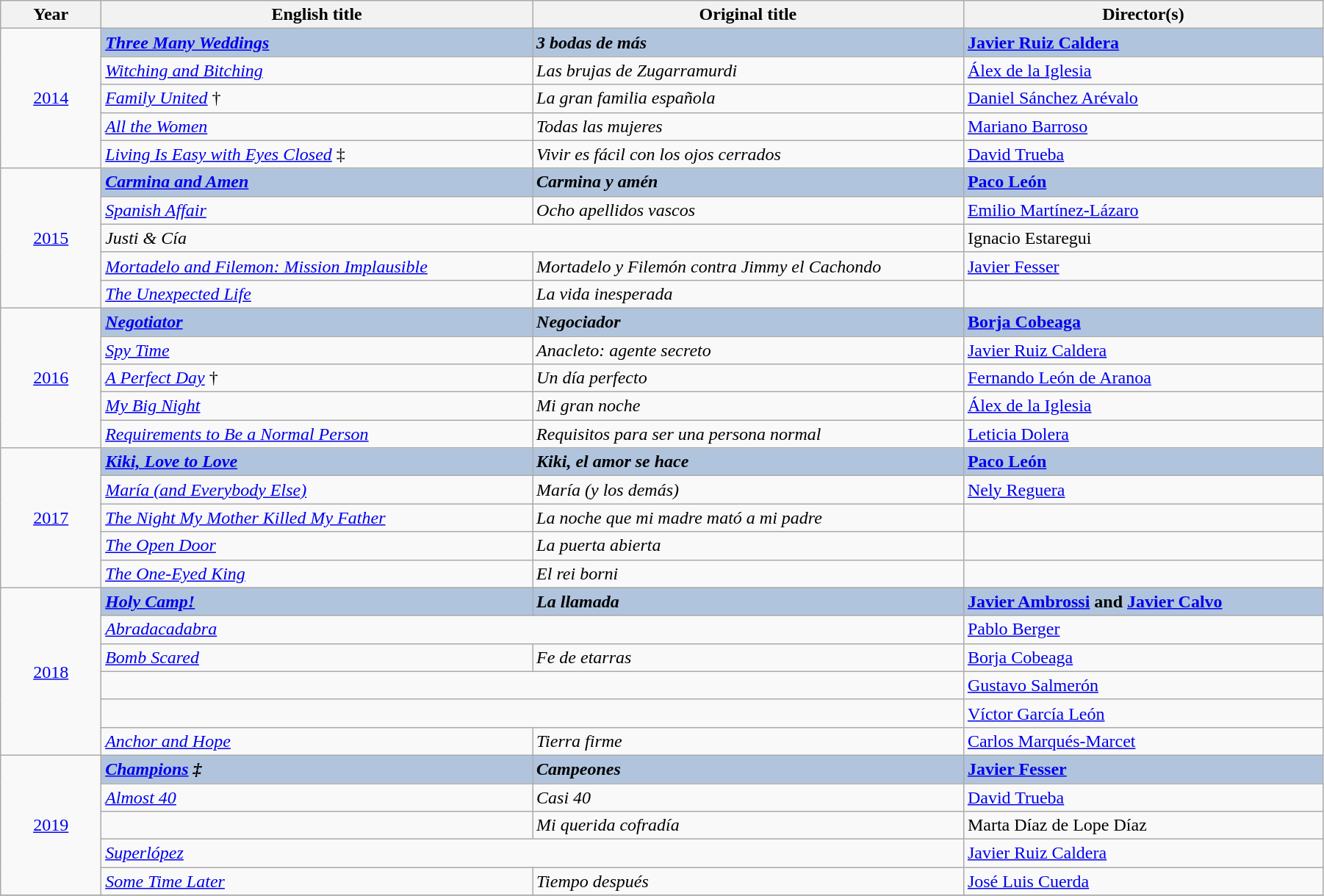<table class="wikitable" width="95%" cellpadding="5">
<tr>
<th width="7%">Year</th>
<th width="30%">English title</th>
<th width="30%">Original title</th>
<th width="25%">Director(s)</th>
</tr>
<tr>
<td rowspan=5 style="text-align:center"><a href='#'>2014</a><br></td>
<td style="background:#B0C4DE;"><strong><em><a href='#'>Three Many Weddings</a></em></strong></td>
<td style="background:#B0C4DE;"><strong><em>3  bodas de más</em></strong></td>
<td style="background:#B0C4DE;"><strong><a href='#'>Javier Ruiz Caldera</a></strong></td>
</tr>
<tr>
<td><em><a href='#'>Witching and Bitching</a></em></td>
<td><em>Las brujas de Zugarramurdi</em></td>
<td><a href='#'>Álex de la Iglesia</a></td>
</tr>
<tr>
<td><em><a href='#'>Family United</a></em> †</td>
<td><em>La gran familia española</em></td>
<td><a href='#'>Daniel Sánchez Arévalo</a></td>
</tr>
<tr>
<td><em><a href='#'>All the Women</a></em></td>
<td><em>Todas las mujeres</em></td>
<td><a href='#'>Mariano Barroso</a></td>
</tr>
<tr>
<td><em><a href='#'>Living Is Easy with Eyes Closed</a></em> ‡</td>
<td><em>Vivir es fácil con los ojos cerrados</em></td>
<td><a href='#'>David Trueba</a></td>
</tr>
<tr>
<td rowspan=5 style="text-align:center"><a href='#'>2015</a><br></td>
<td style="background:#B0C4DE;"><strong><em><a href='#'>Carmina and Amen</a></em></strong></td>
<td style="background:#B0C4DE;"><strong><em>Carmina y amén</em></strong></td>
<td style="background:#B0C4DE;"><strong><a href='#'>Paco León</a></strong></td>
</tr>
<tr>
<td><em><a href='#'>Spanish Affair</a></em></td>
<td><em>Ocho apellidos vascos</em></td>
<td><a href='#'>Emilio Martínez-Lázaro</a></td>
</tr>
<tr>
<td colspan="2"><em>Justi & Cía</em></td>
<td>Ignacio Estaregui</td>
</tr>
<tr>
<td><em><a href='#'>Mortadelo and Filemon: Mission Implausible</a></em></td>
<td><em>Mortadelo y Filemón contra Jimmy el Cachondo</em></td>
<td><a href='#'>Javier Fesser</a></td>
</tr>
<tr>
<td><em><a href='#'>The Unexpected Life</a></em></td>
<td><em>La vida inesperada</em></td>
<td></td>
</tr>
<tr>
<td rowspan=5 style="text-align:center"><a href='#'>2016</a><br></td>
<td style="background:#B0C4DE;"><strong><em><a href='#'>Negotiator</a></em></strong></td>
<td style="background:#B0C4DE;"><strong><em>Negociador</em></strong></td>
<td style="background:#B0C4DE;"><strong><a href='#'>Borja Cobeaga</a></strong></td>
</tr>
<tr>
<td><em><a href='#'>Spy Time</a></em></td>
<td><em>Anacleto: agente secreto</em></td>
<td><a href='#'>Javier Ruiz Caldera</a></td>
</tr>
<tr>
<td><em><a href='#'>A Perfect Day</a></em> †</td>
<td><em>Un día perfecto</em></td>
<td><a href='#'>Fernando León de Aranoa</a></td>
</tr>
<tr>
<td><em><a href='#'>My Big Night</a></em></td>
<td><em>Mi gran noche</em></td>
<td><a href='#'>Álex de la Iglesia</a></td>
</tr>
<tr>
<td><em><a href='#'>Requirements to Be a Normal Person</a></em></td>
<td><em>Requisitos para ser una persona normal</em></td>
<td><a href='#'>Leticia Dolera</a></td>
</tr>
<tr>
<td rowspan=5 style="text-align:center"><a href='#'>2017</a><br></td>
<td style="background:#B0C4DE;"><strong><em><a href='#'>Kiki, Love to Love</a></em></strong></td>
<td style="background:#B0C4DE;"><strong><em>Kiki, el amor se hace</em></strong></td>
<td style="background:#B0C4DE;"><strong><a href='#'>Paco León</a></strong></td>
</tr>
<tr>
<td><em><a href='#'>María (and Everybody Else)</a></em></td>
<td><em>María (y los demás)</em></td>
<td><a href='#'>Nely Reguera</a></td>
</tr>
<tr>
<td><em><a href='#'>The Night My Mother Killed My Father</a></em></td>
<td><em>La noche que mi madre mató a mi padre</em></td>
<td></td>
</tr>
<tr>
<td><em><a href='#'>The Open Door</a></em></td>
<td><em>La puerta abierta</em></td>
<td></td>
</tr>
<tr>
<td><em><a href='#'>The One-Eyed King</a></em></td>
<td><em>El rei borni</em></td>
<td></td>
</tr>
<tr>
<td rowspan=6 style="text-align:center"><a href='#'>2018</a><br></td>
<td style="background:#B0C4DE;"><strong><em><a href='#'>Holy Camp!</a></em></strong></td>
<td style="background:#B0C4DE;"><strong><em>La llamada</em></strong></td>
<td style="background:#B0C4DE;"><strong><a href='#'>Javier Ambrossi</a> and <a href='#'>Javier Calvo</a></strong></td>
</tr>
<tr>
<td colspan="2"><em><a href='#'>Abradacadabra</a></em></td>
<td><a href='#'>Pablo Berger</a></td>
</tr>
<tr>
<td><em><a href='#'>Bomb Scared</a></em></td>
<td><em>Fe de etarras</em></td>
<td><a href='#'>Borja Cobeaga</a></td>
</tr>
<tr>
<td colspan="2"><em></em></td>
<td><a href='#'>Gustavo Salmerón</a></td>
</tr>
<tr>
<td colspan="2"><em></em></td>
<td><a href='#'>Víctor García León</a></td>
</tr>
<tr>
<td><em><a href='#'>Anchor and Hope</a></em></td>
<td><em>Tierra firme</em></td>
<td><a href='#'>Carlos Marqués-Marcet</a></td>
</tr>
<tr>
<td rowspan=5 style="text-align:center"><a href='#'>2019</a><br></td>
<td style="background:#B0C4DE;"><strong><em><a href='#'>Champions</a> ‡</em></strong></td>
<td style="background:#B0C4DE;"><strong><em>Campeones</em></strong></td>
<td style="background:#B0C4DE;"><strong><a href='#'>Javier Fesser</a></strong></td>
</tr>
<tr>
<td><em><a href='#'>Almost 40</a></em></td>
<td><em>Casi 40</em></td>
<td><a href='#'>David Trueba</a></td>
</tr>
<tr>
<td><em></em></td>
<td><em>Mi querida cofradía</em></td>
<td>Marta Díaz de Lope Díaz</td>
</tr>
<tr>
<td colspan="2"><em><a href='#'>Superlópez</a></em></td>
<td><a href='#'>Javier Ruiz Caldera</a></td>
</tr>
<tr>
<td><em><a href='#'>Some Time Later</a></em></td>
<td><em>Tiempo después</em></td>
<td><a href='#'>José Luis Cuerda</a></td>
</tr>
<tr>
</tr>
</table>
